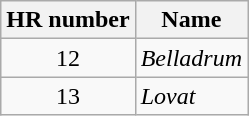<table class="wikitable">
<tr>
<th>HR number</th>
<th>Name</th>
</tr>
<tr>
<td style="text-align: center;">12</td>
<td><em>Belladrum</em></td>
</tr>
<tr>
<td style="text-align: center;">13</td>
<td><em>Lovat</em></td>
</tr>
</table>
